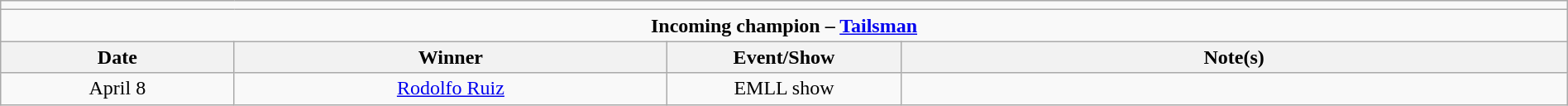<table class="wikitable" style="text-align:center; width:100%;">
<tr>
<td colspan=5></td>
</tr>
<tr>
<td colspan=5><strong>Incoming champion – <a href='#'>Tailsman</a></strong></td>
</tr>
<tr>
<th width=14%>Date</th>
<th width=26%>Winner</th>
<th width=14%>Event/Show</th>
<th width=40%>Note(s)</th>
</tr>
<tr>
<td>April 8</td>
<td><a href='#'>Rodolfo Ruiz</a></td>
<td>EMLL show</td>
<td></td>
</tr>
</table>
